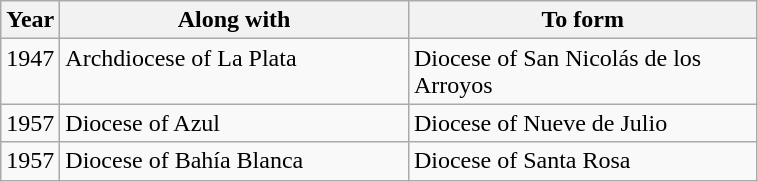<table class="wikitable">
<tr>
<th>Year</th>
<th width="225">Along with</th>
<th width="225">To form</th>
</tr>
<tr valign="top">
<td>1947</td>
<td>Archdiocese of La Plata</td>
<td>Diocese of San Nicolás de los Arroyos</td>
</tr>
<tr>
<td>1957</td>
<td>Diocese of Azul</td>
<td>Diocese of Nueve de Julio</td>
</tr>
<tr>
<td>1957</td>
<td>Diocese of Bahía Blanca</td>
<td>Diocese of Santa Rosa</td>
</tr>
</table>
